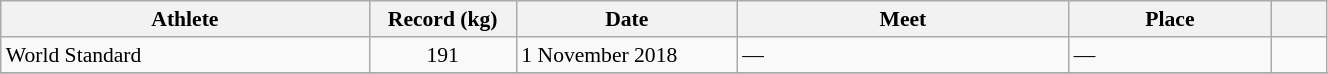<table class="wikitable" style="font-size:90%; width: 70%;">
<tr>
<th width=20%>Athlete</th>
<th width=8%>Record (kg)</th>
<th width=12%>Date</th>
<th width=18%>Meet</th>
<th width=11%>Place</th>
<th width=3%></th>
</tr>
<tr>
<td>World Standard</td>
<td align="center">191</td>
<td>1 November 2018</td>
<td>—</td>
<td>—</td>
<td></td>
</tr>
<tr>
</tr>
</table>
